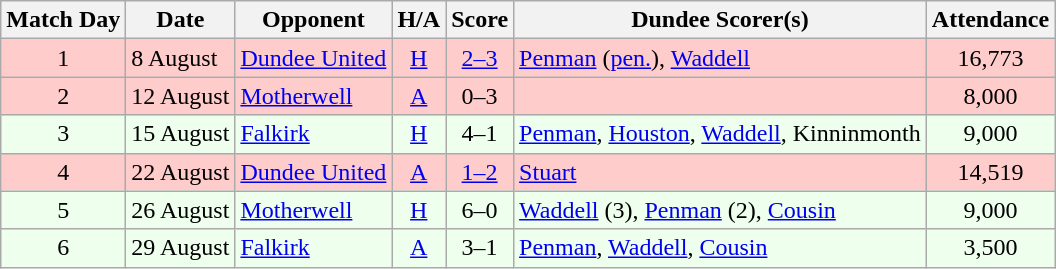<table class="wikitable" style="text-align:center">
<tr>
<th>Match Day</th>
<th>Date</th>
<th>Opponent</th>
<th>H/A</th>
<th>Score</th>
<th>Dundee Scorer(s)</th>
<th>Attendance</th>
</tr>
<tr bgcolor="#FFCCCC">
<td>1</td>
<td align="left">8 August</td>
<td align="left"><a href='#'>Dundee United</a></td>
<td><a href='#'>H</a></td>
<td><a href='#'>2–3</a></td>
<td align="left"><a href='#'>Penman</a> (<a href='#'>pen.</a>), <a href='#'>Waddell</a></td>
<td>16,773</td>
</tr>
<tr bgcolor="#FFCCCC">
<td>2</td>
<td align="left">12 August</td>
<td align="left"><a href='#'>Motherwell</a></td>
<td><a href='#'>A</a></td>
<td>0–3</td>
<td align="left"></td>
<td>8,000</td>
</tr>
<tr bgcolor="#EEFFEE">
<td>3</td>
<td align="left">15 August</td>
<td align="left"><a href='#'>Falkirk</a></td>
<td><a href='#'>H</a></td>
<td>4–1</td>
<td align="left"><a href='#'>Penman</a>, <a href='#'>Houston</a>, <a href='#'>Waddell</a>, Kinninmonth</td>
<td>9,000</td>
</tr>
<tr bgcolor="#FFCCCC">
<td>4</td>
<td align="left">22 August</td>
<td align="left"><a href='#'>Dundee United</a></td>
<td><a href='#'>A</a></td>
<td><a href='#'>1–2</a></td>
<td align="left"><a href='#'>Stuart</a></td>
<td>14,519</td>
</tr>
<tr bgcolor="#EEFFEE">
<td>5</td>
<td align="left">26 August</td>
<td align="left"><a href='#'>Motherwell</a></td>
<td><a href='#'>H</a></td>
<td>6–0</td>
<td align="left"><a href='#'>Waddell</a> (3), <a href='#'>Penman</a> (2), <a href='#'>Cousin</a></td>
<td>9,000</td>
</tr>
<tr bgcolor="#EEFFEE">
<td>6</td>
<td align="left">29 August</td>
<td align="left"><a href='#'>Falkirk</a></td>
<td><a href='#'>A</a></td>
<td>3–1</td>
<td align="left"><a href='#'>Penman</a>, <a href='#'>Waddell</a>, <a href='#'>Cousin</a></td>
<td>3,500</td>
</tr>
</table>
